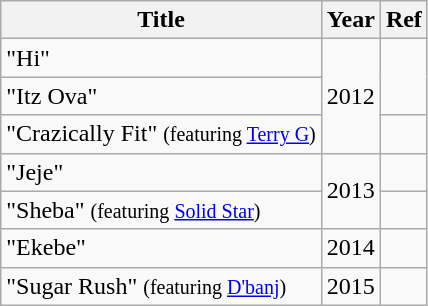<table class="wikitable sortable">
<tr>
<th>Title</th>
<th>Year</th>
<th>Ref</th>
</tr>
<tr>
<td>"Hi"</td>
<td rowspan="3">2012</td>
<td rowspan="2"></td>
</tr>
<tr>
<td>"Itz Ova"</td>
</tr>
<tr>
<td>"Crazically Fit" <small>(featuring <a href='#'>Terry G</a>)</small></td>
<td></td>
</tr>
<tr>
<td>"Jeje"</td>
<td rowspan="2">2013</td>
<td></td>
</tr>
<tr>
<td>"Sheba" <small>(featuring <a href='#'>Solid Star</a>)</small></td>
<td></td>
</tr>
<tr>
<td>"Ekebe"</td>
<td>2014</td>
<td></td>
</tr>
<tr>
<td>"Sugar Rush" <small>(featuring <a href='#'>D'banj</a>)</small></td>
<td>2015</td>
<td></td>
</tr>
</table>
